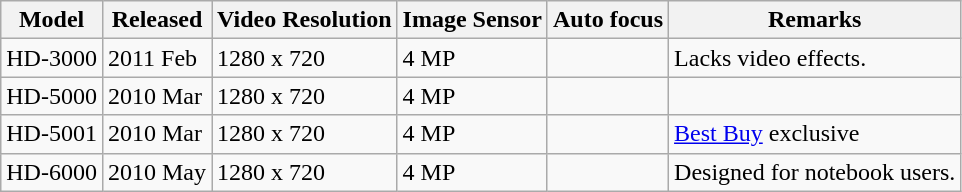<table class="wikitable sortable">
<tr>
<th>Model</th>
<th>Released</th>
<th>Video Resolution</th>
<th>Image Sensor</th>
<th>Auto focus</th>
<th>Remarks</th>
</tr>
<tr>
<td>HD-3000</td>
<td>2011 Feb</td>
<td>1280 x 720</td>
<td>4 MP</td>
<td></td>
<td>Lacks video effects.</td>
</tr>
<tr>
<td>HD-5000</td>
<td>2010 Mar</td>
<td>1280 x 720</td>
<td>4 MP</td>
<td></td>
<td></td>
</tr>
<tr>
<td>HD-5001</td>
<td>2010 Mar</td>
<td>1280 x 720</td>
<td>4 MP</td>
<td></td>
<td><a href='#'>Best Buy</a> exclusive</td>
</tr>
<tr>
<td>HD-6000</td>
<td>2010 May</td>
<td>1280 x 720</td>
<td>4 MP</td>
<td></td>
<td>Designed for notebook users.</td>
</tr>
</table>
